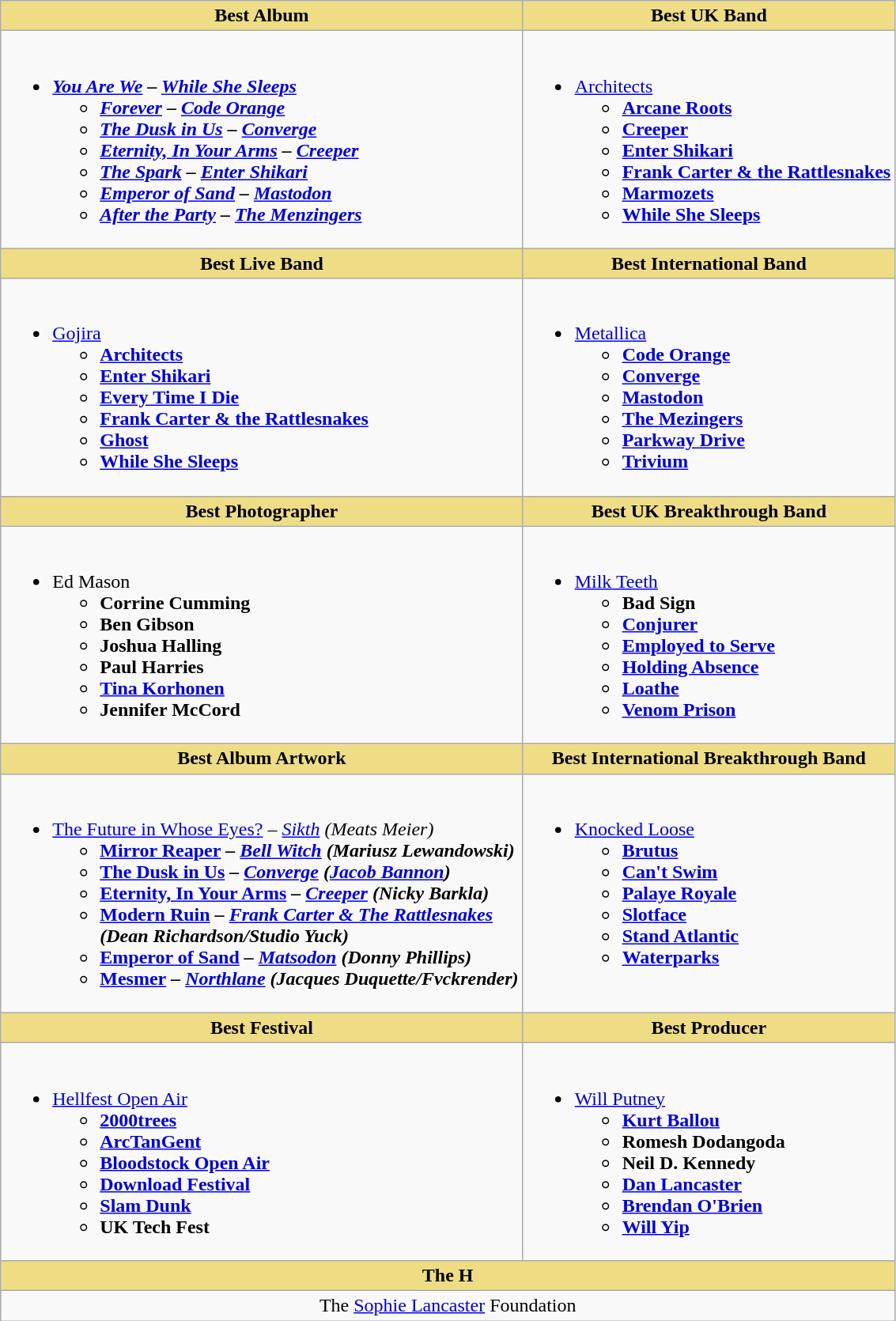<table class="wikitable">
<tr>
<th style="background:#EEDD85; width=50%">Best Album</th>
<th style="background:#EEDD85; width=50%">Best UK Band</th>
</tr>
<tr>
<td valign="top"><br><ul><li><strong><em><a href='#'>You Are We</a><em> – <a href='#'>While She Sleeps</a><strong><ul><li></em><a href='#'>Forever</a><em> – <a href='#'>Code Orange</a></li><li></em><a href='#'>The Dusk in Us</a><em> – <a href='#'>Converge</a></li><li></em><a href='#'>Eternity, In Your Arms</a><em> – <a href='#'>Creeper</a></li><li></em><a href='#'>The Spark</a><em> – <a href='#'>Enter Shikari</a></li><li></em><a href='#'>Emperor of Sand</a><em> – <a href='#'>Mastodon</a></li><li></em><a href='#'>After the Party</a><em> – <a href='#'>The Menzingers</a></li></ul></li></ul></td>
<td valign="top"><br><ul><li></strong><a href='#'>Architects</a><strong><ul><li><a href='#'>Arcane Roots</a></li><li><a href='#'>Creeper</a></li><li><a href='#'>Enter Shikari</a></li><li><a href='#'>Frank Carter & the Rattlesnakes</a></li><li><a href='#'>Marmozets</a></li><li><a href='#'>While She Sleeps</a></li></ul></li></ul></td>
</tr>
<tr>
<th style="background:#EEDD85; width=50%">Best Live Band</th>
<th style="background:#EEDD85; width=50%">Best International Band</th>
</tr>
<tr>
<td valign="top"><br><ul><li></strong><a href='#'>Gojira</a><strong><ul><li><a href='#'>Architects</a></li><li><a href='#'>Enter Shikari</a></li><li><a href='#'>Every Time I Die</a></li><li><a href='#'>Frank Carter & the Rattlesnakes</a></li><li><a href='#'>Ghost</a></li><li><a href='#'>While She Sleeps</a></li></ul></li></ul></td>
<td valign="top"><br><ul><li></strong><a href='#'>Metallica</a><strong><ul><li><a href='#'>Code Orange</a></li><li><a href='#'>Converge</a></li><li><a href='#'>Mastodon</a></li><li><a href='#'>The Mezingers</a></li><li><a href='#'>Parkway Drive</a></li><li><a href='#'>Trivium</a></li></ul></li></ul></td>
</tr>
<tr>
<th style="background:#EEDD85; width=50%">Best Photographer</th>
<th style="background:#EEDD85; width=50%">Best UK Breakthrough Band</th>
</tr>
<tr>
<td valign="top"><br><ul><li></strong>Ed Mason<strong><ul><li>Corrine Cumming</li><li>Ben Gibson</li><li>Joshua Halling</li><li>Paul Harries</li><li><a href='#'>Tina Korhonen</a></li><li>Jennifer McCord</li></ul></li></ul></td>
<td valign="top"><br><ul><li></strong><a href='#'>Milk Teeth</a><strong><ul><li>Bad Sign</li><li><a href='#'>Conjurer</a></li><li><a href='#'>Employed to Serve</a></li><li><a href='#'>Holding Absence</a></li><li><a href='#'>Loathe</a></li><li><a href='#'>Venom Prison</a></li></ul></li></ul></td>
</tr>
<tr>
<th style="background:#EEDD85; width=50%">Best Album Artwork</th>
<th style="background:#EEDD85; width=50%">Best International Breakthrough Band</th>
</tr>
<tr>
<td valign="top"><br><ul><li></em></strong><a href='#'>The Future in Whose Eyes?</a> –<strong><em> </strong><a href='#'>Sikth</a> (Meats Meier)<strong><ul><li></em><a href='#'>Mirror Reaper</a><em> – <a href='#'>Bell Witch</a> (Mariusz Lewandowski)</li><li></em><a href='#'>The Dusk in Us</a><em> – <a href='#'>Converge</a> (<a href='#'>Jacob Bannon</a>)</li><li></em><a href='#'>Eternity, In Your Arms</a><em> – <a href='#'>Creeper</a> (Nicky Barkla)</li><li></em><a href='#'>Modern Ruin</a><em> – <a href='#'>Frank Carter & The Rattlesnakes</a><br>(Dean Richardson/Studio Yuck)</li><li></em><a href='#'>Emperor of Sand</a><em> – <a href='#'>Matsodon</a> (Donny Phillips)</li><li></em><a href='#'>Mesmer</a><em> – <a href='#'>Northlane</a> (Jacques Duquette/Fvckrender)</li></ul></li></ul></td>
<td valign="top"><br><ul><li></strong><a href='#'>Knocked Loose</a><strong><ul><li><a href='#'>Brutus</a></li><li><a href='#'>Can't Swim</a></li><li><a href='#'>Palaye Royale</a></li><li><a href='#'>Slotface</a></li><li><a href='#'>Stand Atlantic</a></li><li><a href='#'>Waterparks</a></li></ul></li></ul></td>
</tr>
<tr>
<th style="background:#EEDD85; width=50%">Best Festival</th>
<th style="background:#EEDD85; width=50%">Best Producer</th>
</tr>
<tr>
<td valign="top"><br><ul><li></strong><a href='#'>Hellfest Open Air</a><strong><ul><li><a href='#'>2000trees</a></li><li><a href='#'>ArcTanGent</a></li><li><a href='#'>Bloodstock Open Air</a></li><li><a href='#'>Download Festival</a></li><li><a href='#'>Slam Dunk</a></li><li>UK Tech Fest</li></ul></li></ul></td>
<td valign="top"><br><ul><li></strong><a href='#'>Will Putney</a><strong><ul><li><a href='#'>Kurt Ballou</a></li><li>Romesh Dodangoda</li><li>Neil D. Kennedy</li><li><a href='#'>Dan Lancaster</a></li><li><a href='#'>Brendan O'Brien</a></li><li><a href='#'>Will Yip</a></li></ul></li></ul></td>
</tr>
<tr>
<th colspan="2" style="background:#EEDD82; width=50%">The H</th>
</tr>
<tr>
<td colspan="2" style="text-align: center;">The <a href='#'>Sophie Lancaster</a> Foundation</td>
</tr>
</table>
